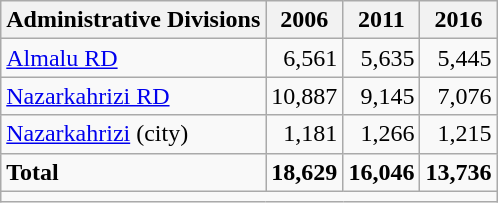<table class="wikitable">
<tr>
<th>Administrative Divisions</th>
<th>2006</th>
<th>2011</th>
<th>2016</th>
</tr>
<tr>
<td><a href='#'>Almalu RD</a></td>
<td style="text-align: right;">6,561</td>
<td style="text-align: right;">5,635</td>
<td style="text-align: right;">5,445</td>
</tr>
<tr>
<td><a href='#'>Nazarkahrizi RD</a></td>
<td style="text-align: right;">10,887</td>
<td style="text-align: right;">9,145</td>
<td style="text-align: right;">7,076</td>
</tr>
<tr>
<td><a href='#'>Nazarkahrizi</a> (city)</td>
<td style="text-align: right;">1,181</td>
<td style="text-align: right;">1,266</td>
<td style="text-align: right;">1,215</td>
</tr>
<tr>
<td><strong>Total</strong></td>
<td style="text-align: right;"><strong>18,629</strong></td>
<td style="text-align: right;"><strong>16,046</strong></td>
<td style="text-align: right;"><strong>13,736</strong></td>
</tr>
<tr>
<td colspan=4></td>
</tr>
</table>
